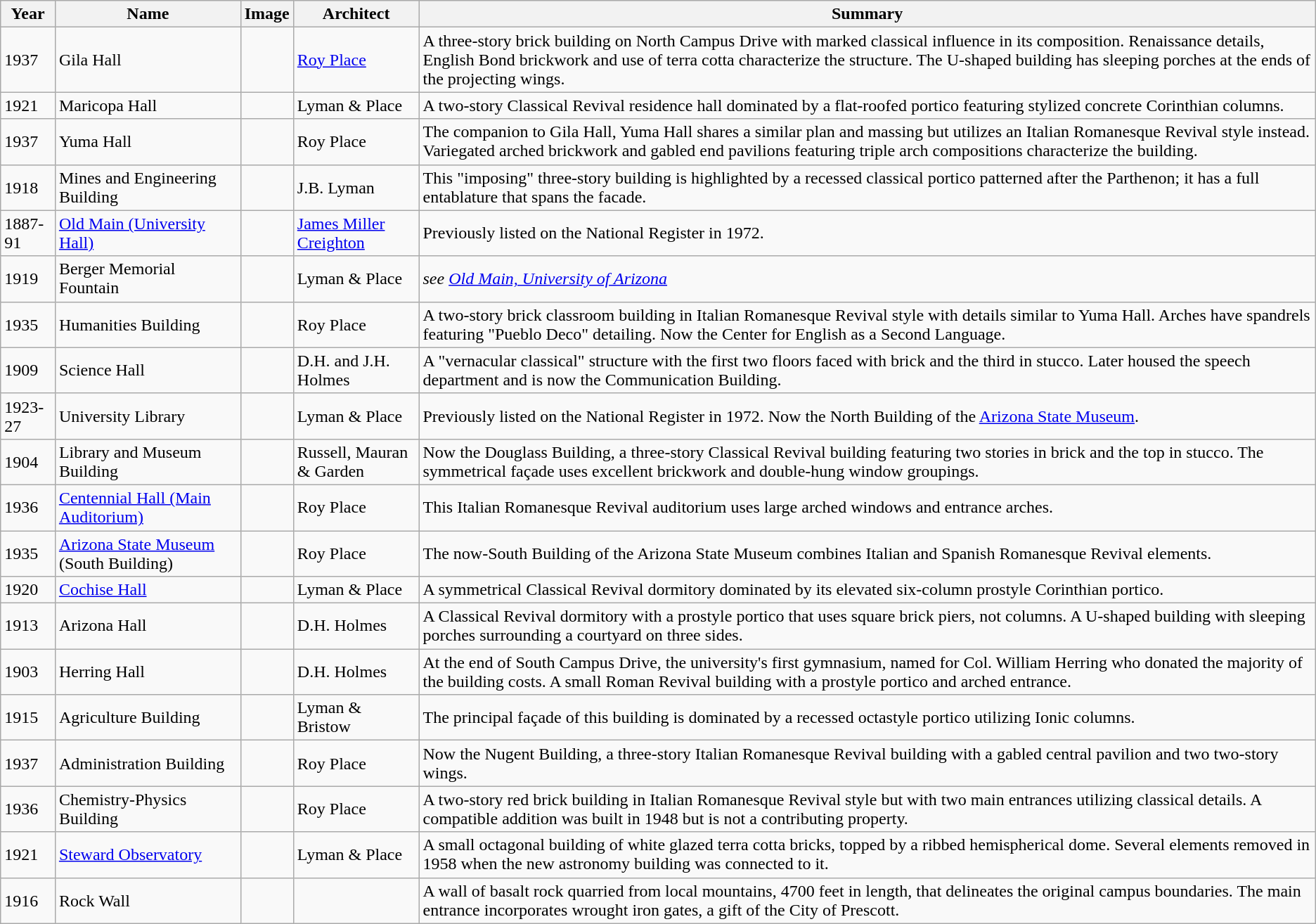<table class="wikitable sortable">
<tr>
<th>Year</th>
<th>Name</th>
<th>Image</th>
<th>Architect</th>
<th>Summary</th>
</tr>
<tr>
<td>1937</td>
<td>Gila Hall</td>
<td></td>
<td><a href='#'>Roy Place</a></td>
<td>A three-story brick building on North Campus Drive with marked classical influence in its composition. Renaissance details, English Bond brickwork and use of terra cotta characterize the structure. The U-shaped building has sleeping porches at the ends of the projecting wings.</td>
</tr>
<tr>
<td>1921</td>
<td>Maricopa Hall</td>
<td></td>
<td>Lyman & Place</td>
<td>A two-story Classical Revival residence hall dominated by a flat-roofed portico featuring stylized concrete Corinthian columns.</td>
</tr>
<tr>
<td>1937</td>
<td>Yuma Hall</td>
<td></td>
<td>Roy Place</td>
<td>The companion to Gila Hall, Yuma Hall shares a similar plan and massing but utilizes an Italian Romanesque Revival style instead. Variegated arched brickwork and gabled end pavilions featuring triple arch compositions characterize the building.</td>
</tr>
<tr>
<td>1918</td>
<td>Mines and Engineering Building</td>
<td></td>
<td>J.B. Lyman</td>
<td>This "imposing" three-story building is highlighted by a recessed classical portico patterned after the Parthenon; it has a full entablature that spans the facade.</td>
</tr>
<tr>
<td>1887-91</td>
<td><a href='#'>Old Main (University Hall)</a></td>
<td></td>
<td><a href='#'>James Miller Creighton</a></td>
<td>Previously listed on the National Register in 1972.</td>
</tr>
<tr>
<td>1919</td>
<td>Berger Memorial Fountain</td>
<td></td>
<td>Lyman & Place</td>
<td><em>see <a href='#'>Old Main, University of Arizona</a></em></td>
</tr>
<tr>
<td>1935</td>
<td>Humanities Building</td>
<td></td>
<td>Roy Place</td>
<td>A two-story brick classroom building in Italian Romanesque Revival style with details similar to Yuma Hall. Arches have spandrels featuring "Pueblo Deco" detailing. Now the Center for English as a Second Language.</td>
</tr>
<tr>
<td>1909</td>
<td>Science Hall</td>
<td></td>
<td>D.H. and J.H. Holmes</td>
<td>A "vernacular classical" structure with the first two floors faced with brick and the third in stucco. Later housed the speech department and is now the Communication Building.</td>
</tr>
<tr>
<td>1923-27</td>
<td>University Library</td>
<td></td>
<td>Lyman & Place</td>
<td>Previously listed on the National Register in 1972. Now the North Building of the <a href='#'>Arizona State Museum</a>.</td>
</tr>
<tr>
<td>1904</td>
<td>Library and Museum Building</td>
<td></td>
<td>Russell, Mauran & Garden</td>
<td>Now the Douglass Building, a three-story Classical Revival building featuring two stories in brick and the top in stucco. The symmetrical façade uses excellent brickwork and double-hung window groupings.</td>
</tr>
<tr>
<td>1936</td>
<td><a href='#'>Centennial Hall (Main Auditorium)</a></td>
<td></td>
<td>Roy Place</td>
<td>This Italian Romanesque Revival auditorium uses large arched windows and entrance arches.</td>
</tr>
<tr>
<td>1935</td>
<td><a href='#'>Arizona State Museum</a> (South Building)</td>
<td></td>
<td>Roy Place</td>
<td>The now-South Building of the Arizona State Museum combines Italian and Spanish Romanesque Revival elements.</td>
</tr>
<tr>
<td>1920</td>
<td><a href='#'>Cochise Hall</a></td>
<td></td>
<td>Lyman & Place</td>
<td>A symmetrical Classical Revival dormitory dominated by its elevated six-column prostyle Corinthian portico.</td>
</tr>
<tr>
<td>1913</td>
<td>Arizona Hall</td>
<td></td>
<td>D.H. Holmes</td>
<td>A Classical Revival dormitory with a prostyle portico that uses square brick piers, not columns. A U-shaped building with sleeping porches surrounding a courtyard on three sides.</td>
</tr>
<tr>
<td>1903</td>
<td>Herring Hall</td>
<td></td>
<td>D.H. Holmes</td>
<td>At the end of South Campus Drive, the university's first gymnasium, named for Col. William Herring who donated the majority of the building costs. A small Roman Revival building with a prostyle portico and arched entrance.</td>
</tr>
<tr>
<td>1915</td>
<td>Agriculture Building</td>
<td></td>
<td>Lyman & Bristow</td>
<td>The principal façade of this building is dominated by a recessed octastyle portico utilizing Ionic columns.</td>
</tr>
<tr>
<td>1937</td>
<td>Administration Building</td>
<td></td>
<td>Roy Place</td>
<td>Now the Nugent Building, a three-story Italian Romanesque Revival building with a gabled central pavilion and two two-story wings.</td>
</tr>
<tr>
<td>1936</td>
<td>Chemistry-Physics Building</td>
<td></td>
<td>Roy Place</td>
<td>A two-story red brick building in Italian Romanesque Revival style but with two main entrances utilizing classical details. A compatible addition was built in 1948 but is not a contributing property.</td>
</tr>
<tr>
<td>1921</td>
<td><a href='#'>Steward Observatory</a></td>
<td></td>
<td>Lyman & Place</td>
<td>A small octagonal building of white glazed terra cotta bricks, topped by a ribbed hemispherical dome. Several elements removed in 1958 when the new astronomy building was connected to it.</td>
</tr>
<tr>
<td>1916</td>
<td>Rock Wall</td>
<td></td>
<td></td>
<td>A wall of basalt rock quarried from local mountains, 4700 feet in length, that delineates the original campus boundaries. The main entrance incorporates wrought iron gates, a gift of the City of Prescott.</td>
</tr>
</table>
